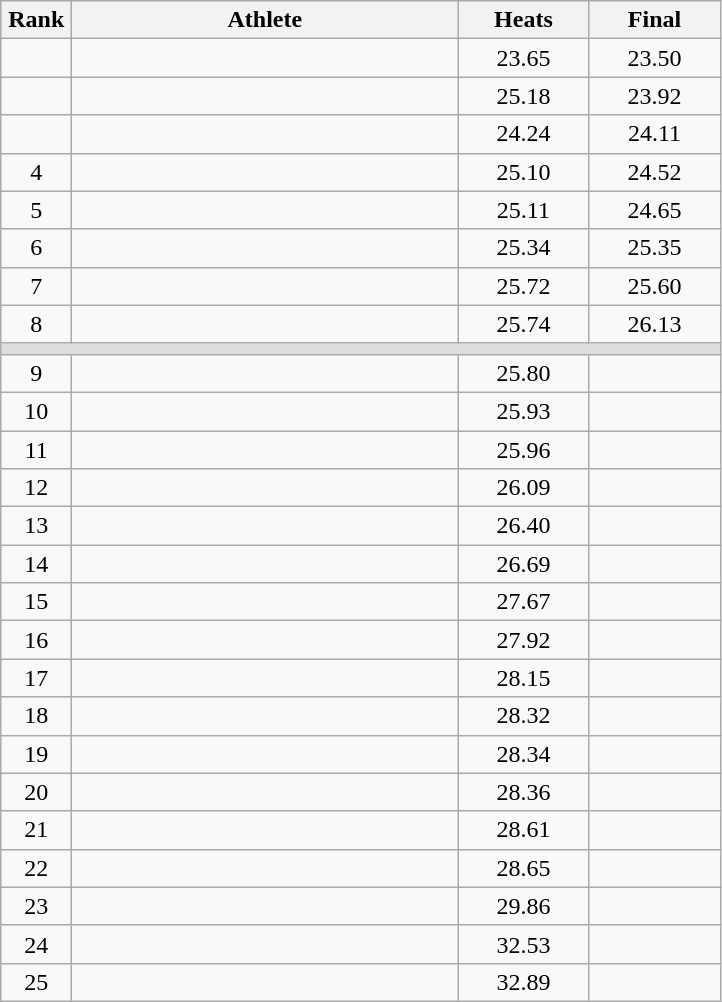<table class=wikitable style="text-align:center">
<tr>
<th width=40>Rank</th>
<th width=250>Athlete</th>
<th width=80>Heats</th>
<th width=80>Final</th>
</tr>
<tr>
<td></td>
<td align=left></td>
<td>23.65</td>
<td>23.50</td>
</tr>
<tr>
<td></td>
<td align=left></td>
<td>25.18</td>
<td>23.92</td>
</tr>
<tr>
<td></td>
<td align=left></td>
<td>24.24</td>
<td>24.11</td>
</tr>
<tr>
<td>4</td>
<td align=left></td>
<td>25.10</td>
<td>24.52</td>
</tr>
<tr>
<td>5</td>
<td align=left></td>
<td>25.11</td>
<td>24.65</td>
</tr>
<tr>
<td>6</td>
<td align=left></td>
<td>25.34</td>
<td>25.35</td>
</tr>
<tr>
<td>7</td>
<td align=left></td>
<td>25.72</td>
<td>25.60</td>
</tr>
<tr>
<td>8</td>
<td align=left></td>
<td>25.74</td>
<td>26.13</td>
</tr>
<tr bgcolor=#DDDDDD>
<td colspan=4></td>
</tr>
<tr>
<td>9</td>
<td align=left></td>
<td>25.80</td>
<td></td>
</tr>
<tr>
<td>10</td>
<td align=left></td>
<td>25.93</td>
<td></td>
</tr>
<tr>
<td>11</td>
<td align=left></td>
<td>25.96</td>
<td></td>
</tr>
<tr>
<td>12</td>
<td align=left></td>
<td>26.09</td>
<td></td>
</tr>
<tr>
<td>13</td>
<td align=left></td>
<td>26.40</td>
<td></td>
</tr>
<tr>
<td>14</td>
<td align=left></td>
<td>26.69</td>
<td></td>
</tr>
<tr>
<td>15</td>
<td align=left></td>
<td>27.67</td>
<td></td>
</tr>
<tr>
<td>16</td>
<td align=left></td>
<td>27.92</td>
<td></td>
</tr>
<tr>
<td>17</td>
<td align=left></td>
<td>28.15</td>
<td></td>
</tr>
<tr>
<td>18</td>
<td align=left></td>
<td>28.32</td>
<td></td>
</tr>
<tr>
<td>19</td>
<td align=left></td>
<td>28.34</td>
<td></td>
</tr>
<tr>
<td>20</td>
<td align=left></td>
<td>28.36</td>
<td></td>
</tr>
<tr>
<td>21</td>
<td align=left></td>
<td>28.61</td>
<td></td>
</tr>
<tr>
<td>22</td>
<td align=left></td>
<td>28.65</td>
<td></td>
</tr>
<tr>
<td>23</td>
<td align=left></td>
<td>29.86</td>
<td></td>
</tr>
<tr>
<td>24</td>
<td align=left></td>
<td>32.53</td>
<td></td>
</tr>
<tr>
<td>25</td>
<td align=left></td>
<td>32.89</td>
<td></td>
</tr>
</table>
